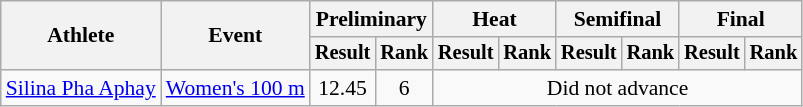<table class="wikitable" style="font-size:90%">
<tr>
<th rowspan="2">Athlete</th>
<th rowspan="2">Event</th>
<th colspan="2">Preliminary</th>
<th colspan="2">Heat</th>
<th colspan="2">Semifinal</th>
<th colspan="2">Final</th>
</tr>
<tr style="font-size:95%">
<th>Result</th>
<th>Rank</th>
<th>Result</th>
<th>Rank</th>
<th>Result</th>
<th>Rank</th>
<th>Result</th>
<th>Rank</th>
</tr>
<tr align=center>
<td align=left><a href='#'>Silina Pha Aphay</a></td>
<td align=left><a href='#'>Women's 100 m</a></td>
<td>12.45</td>
<td>6</td>
<td colspan="6">Did not advance</td>
</tr>
</table>
